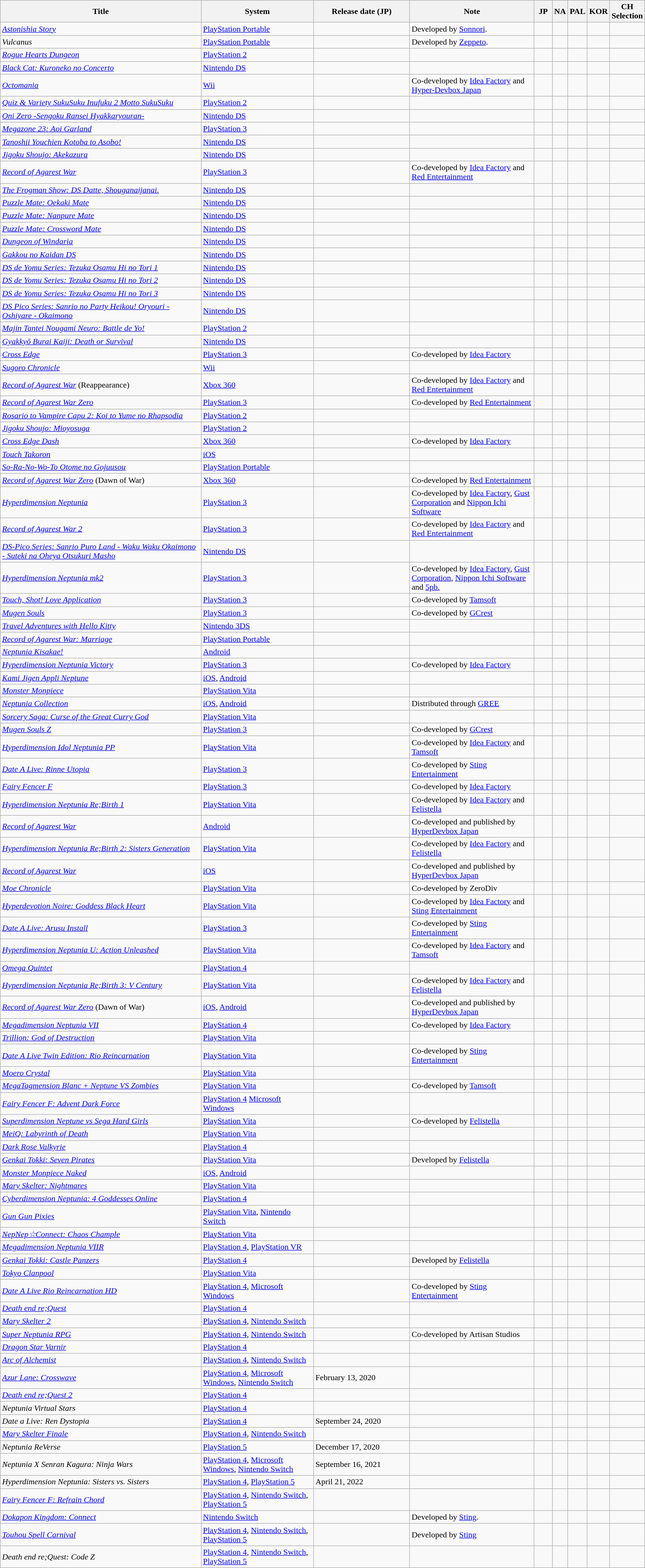<table class="wikitable sortable" style="width: 100%;">
<tr>
<th style="width:36%;">Title</th>
<th style="width:20%;">System</th>
<th style="width:17%;">Release date (JP)</th>
<th style="width:22%;">Note</th>
<th style="width:3%;">JP</th>
<th style="width:3%;">NA</th>
<th style="width:3%;">PAL</th>
<th style="width:3%;">KOR</th>
<th style="width:6%;">CH Selection</th>
</tr>
<tr>
<td><em><a href='#'>Astonishia Story</a></em></td>
<td><a href='#'>PlayStation Portable</a></td>
<td></td>
<td>Developed by <a href='#'>Sonnori</a>.</td>
<td></td>
<td></td>
<td></td>
<td></td>
<td></td>
</tr>
<tr>
<td><em>Vulcanus</em></td>
<td><a href='#'>PlayStation Portable</a></td>
<td></td>
<td>Developed by <a href='#'>Zeppeto</a>.</td>
<td></td>
<td></td>
<td></td>
<td></td>
<td></td>
</tr>
<tr>
<td><em><a href='#'>Rogue Hearts Dungeon</a></em></td>
<td><a href='#'>PlayStation 2</a></td>
<td></td>
<td></td>
<td></td>
<td></td>
<td></td>
<td></td>
<td></td>
</tr>
<tr>
<td><em><a href='#'>Black Cat: Kuroneko no Concerto</a></em></td>
<td><a href='#'>Nintendo DS</a></td>
<td></td>
<td></td>
<td></td>
<td></td>
<td></td>
<td></td>
<td></td>
</tr>
<tr>
<td><em><a href='#'>Octomania</a></em></td>
<td><a href='#'>Wii</a></td>
<td></td>
<td>Co-developed by <a href='#'>Idea Factory</a> and <a href='#'>Hyper-Devbox Japan</a></td>
<td></td>
<td></td>
<td></td>
<td></td>
<td></td>
</tr>
<tr>
<td><em><a href='#'>Quiz & Variety SukuSuku Inufuku 2 Motto SukuSuku</a></em></td>
<td><a href='#'>PlayStation 2</a></td>
<td></td>
<td></td>
<td></td>
<td></td>
<td></td>
<td></td>
<td></td>
</tr>
<tr>
<td><em><a href='#'>Oni Zero -Sengoku Ransei Hyakkaryouran-</a></em></td>
<td><a href='#'>Nintendo DS</a></td>
<td></td>
<td></td>
<td></td>
<td></td>
<td></td>
<td></td>
<td></td>
</tr>
<tr>
<td><em><a href='#'>Megazone 23: Aoi Garland</a></em></td>
<td><a href='#'>PlayStation 3</a></td>
<td></td>
<td></td>
<td></td>
<td></td>
<td></td>
<td></td>
<td></td>
</tr>
<tr>
<td><em><a href='#'>Tanoshii Youchien Kotoba to Asobo!</a></em></td>
<td><a href='#'>Nintendo DS</a></td>
<td></td>
<td></td>
<td></td>
<td></td>
<td></td>
<td></td>
<td></td>
</tr>
<tr>
<td><em><a href='#'>Jigoku Shoujo: Akekazura</a></em></td>
<td><a href='#'>Nintendo DS</a></td>
<td></td>
<td></td>
<td></td>
<td></td>
<td></td>
<td></td>
<td></td>
</tr>
<tr>
<td><em><a href='#'>Record of Agarest War</a></em></td>
<td><a href='#'>PlayStation 3</a></td>
<td></td>
<td>Co-developed by <a href='#'>Idea Factory</a> and <a href='#'>Red Entertainment</a></td>
<td></td>
<td></td>
<td></td>
<td></td>
<td></td>
</tr>
<tr>
<td><em><a href='#'>The Frogman Show: DS Datte, Shouganaijanai.</a></em></td>
<td><a href='#'>Nintendo DS</a></td>
<td></td>
<td></td>
<td></td>
<td></td>
<td></td>
<td></td>
<td></td>
</tr>
<tr>
<td><em><a href='#'>Puzzle Mate: Oekaki Mate</a></em></td>
<td><a href='#'>Nintendo DS</a></td>
<td></td>
<td></td>
<td></td>
<td></td>
<td></td>
<td></td>
<td></td>
</tr>
<tr>
<td><em><a href='#'>Puzzle Mate: Nanpure Mate</a></em></td>
<td><a href='#'>Nintendo DS</a></td>
<td></td>
<td></td>
<td></td>
<td></td>
<td></td>
<td></td>
<td></td>
</tr>
<tr>
<td><em><a href='#'>Puzzle Mate: Crossword Mate</a></em></td>
<td><a href='#'>Nintendo DS</a></td>
<td></td>
<td></td>
<td></td>
<td></td>
<td></td>
<td></td>
<td></td>
</tr>
<tr>
<td><em><a href='#'>Dungeon of Windaria</a></em></td>
<td><a href='#'>Nintendo DS</a></td>
<td></td>
<td></td>
<td></td>
<td></td>
<td></td>
<td></td>
<td></td>
</tr>
<tr>
<td><em><a href='#'>Gakkou no Kaidan DS</a></em></td>
<td><a href='#'>Nintendo DS</a></td>
<td></td>
<td></td>
<td></td>
<td></td>
<td></td>
<td></td>
<td></td>
</tr>
<tr>
<td><em><a href='#'>DS de Yomu Series: Tezuka Osamu Hi no Tori 1</a></em></td>
<td><a href='#'>Nintendo DS</a></td>
<td></td>
<td></td>
<td></td>
<td></td>
<td></td>
<td></td>
<td></td>
</tr>
<tr>
<td><em><a href='#'>DS de Yomu Series: Tezuka Osamu Hi no Tori 2</a></em></td>
<td><a href='#'>Nintendo DS</a></td>
<td></td>
<td></td>
<td></td>
<td></td>
<td></td>
<td></td>
<td></td>
</tr>
<tr>
<td><em><a href='#'>DS de Yomu Series: Tezuka Osamu Hi no Tori 3</a></em></td>
<td><a href='#'>Nintendo DS</a></td>
<td></td>
<td></td>
<td></td>
<td></td>
<td></td>
<td></td>
<td></td>
</tr>
<tr>
<td><em><a href='#'>DS Pico Series: Sanrio no Party Heikou! Oryouri - Oshiyare - Okaimono</a></em></td>
<td><a href='#'>Nintendo DS</a></td>
<td></td>
<td></td>
<td></td>
<td></td>
<td></td>
<td></td>
<td></td>
</tr>
<tr>
<td><em><a href='#'>Majin Tantei Nougami Neuro: Battle de Yo!</a></em></td>
<td><a href='#'>PlayStation 2</a></td>
<td></td>
<td></td>
<td></td>
<td></td>
<td></td>
<td></td>
<td></td>
</tr>
<tr>
<td><em><a href='#'>Gyakkyō Burai Kaiji: Death or Survival</a></em></td>
<td><a href='#'>Nintendo DS</a></td>
<td></td>
<td></td>
<td></td>
<td></td>
<td></td>
<td></td>
<td></td>
</tr>
<tr>
<td><em><a href='#'>Cross Edge</a></em></td>
<td><a href='#'>PlayStation 3</a></td>
<td></td>
<td>Co-developed by <a href='#'>Idea Factory</a></td>
<td></td>
<td></td>
<td></td>
<td></td>
<td></td>
</tr>
<tr>
<td><em><a href='#'>Sugoro Chronicle</a></em></td>
<td><a href='#'>Wii</a></td>
<td></td>
<td></td>
<td></td>
<td></td>
<td></td>
<td></td>
<td></td>
</tr>
<tr>
<td><em><a href='#'>Record of Agarest War</a></em> (Reappearance)</td>
<td><a href='#'>Xbox 360</a></td>
<td></td>
<td>Co-developed by <a href='#'>Idea Factory</a> and <a href='#'>Red Entertainment</a></td>
<td></td>
<td></td>
<td></td>
<td></td>
<td></td>
</tr>
<tr>
<td><em><a href='#'>Record of Agarest War Zero</a></em></td>
<td><a href='#'>PlayStation 3</a></td>
<td></td>
<td>Co-developed by <a href='#'>Red Entertainment</a></td>
<td></td>
<td></td>
<td></td>
<td></td>
<td></td>
</tr>
<tr>
<td><em><a href='#'>Rosario to Vampire Capu 2: Koi to Yume no Rhapsodia</a></em></td>
<td><a href='#'>PlayStation 2</a></td>
<td></td>
<td></td>
<td></td>
<td></td>
<td></td>
<td></td>
<td></td>
</tr>
<tr>
<td><em><a href='#'>Jigoku Shoujo: Mioyosuga</a></em></td>
<td><a href='#'>PlayStation 2</a></td>
<td></td>
<td></td>
<td></td>
<td></td>
<td></td>
<td></td>
<td></td>
</tr>
<tr>
<td><em><a href='#'>Cross Edge Dash</a></em></td>
<td><a href='#'>Xbox 360</a></td>
<td></td>
<td>Co-developed by <a href='#'>Idea Factory</a></td>
<td></td>
<td></td>
<td></td>
<td></td>
<td></td>
</tr>
<tr>
<td><em><a href='#'>Touch Takoron</a></em></td>
<td><a href='#'>iOS</a></td>
<td></td>
<td></td>
<td></td>
<td></td>
<td></td>
<td></td>
<td></td>
</tr>
<tr>
<td><em><a href='#'>So-Ra-No-Wo-To Otome no Gojuusou</a></em></td>
<td><a href='#'>PlayStation Portable</a></td>
<td></td>
<td></td>
<td></td>
<td></td>
<td></td>
<td></td>
<td></td>
</tr>
<tr>
<td><em><a href='#'>Record of Agarest War Zero</a></em> (Dawn of War)</td>
<td><a href='#'>Xbox 360</a></td>
<td></td>
<td>Co-developed by <a href='#'>Red Entertainment</a></td>
<td></td>
<td></td>
<td></td>
<td></td>
<td></td>
</tr>
<tr>
<td><em><a href='#'>Hyperdimension Neptunia</a></em></td>
<td><a href='#'>PlayStation 3</a></td>
<td></td>
<td>Co-developed by <a href='#'>Idea Factory</a>, <a href='#'>Gust Corporation</a> and <a href='#'>Nippon Ichi Software</a></td>
<td></td>
<td></td>
<td></td>
<td></td>
<td></td>
</tr>
<tr>
<td><em><a href='#'>Record of Agarest War 2</a></em></td>
<td><a href='#'>PlayStation 3</a></td>
<td></td>
<td>Co-developed by <a href='#'>Idea Factory</a> and <a href='#'>Red Entertainment</a></td>
<td></td>
<td></td>
<td></td>
<td></td>
<td></td>
</tr>
<tr>
<td><em><a href='#'>DS-Pico Series: Sanrio Puro Land - Waku Waku Okaimono - Suteki na Oheya Otsukuri Masho</a></em></td>
<td><a href='#'>Nintendo DS</a></td>
<td></td>
<td></td>
<td></td>
<td></td>
<td></td>
<td></td>
</tr>
<tr>
<td><em><a href='#'>Hyperdimension Neptunia mk2</a></em></td>
<td><a href='#'>PlayStation 3</a></td>
<td></td>
<td>Co-developed by <a href='#'>Idea Factory</a>, <a href='#'>Gust Corporation</a>, <a href='#'>Nippon Ichi Software</a> and <a href='#'>5pb.</a></td>
<td></td>
<td></td>
<td></td>
<td></td>
<td></td>
</tr>
<tr>
<td><em><a href='#'>Touch, Shot! Love Application</a></em></td>
<td><a href='#'>PlayStation 3</a></td>
<td></td>
<td>Co-developed by <a href='#'>Tamsoft</a></td>
<td></td>
<td></td>
<td></td>
<td></td>
<td></td>
</tr>
<tr>
<td><em><a href='#'>Mugen Souls</a></em></td>
<td><a href='#'>PlayStation 3</a></td>
<td></td>
<td>Co-developed by <a href='#'>GCrest</a></td>
<td></td>
<td></td>
<td></td>
<td></td>
<td></td>
</tr>
<tr>
<td><em><a href='#'>Travel Adventures with Hello Kitty</a></em></td>
<td><a href='#'>Nintendo 3DS</a></td>
<td></td>
<td></td>
<td></td>
<td></td>
<td></td>
<td></td>
<td></td>
</tr>
<tr>
<td><em><a href='#'>Record of Agarest War: Marriage</a></em></td>
<td><a href='#'>PlayStation Portable</a></td>
<td></td>
<td></td>
<td></td>
<td></td>
<td></td>
<td></td>
<td></td>
</tr>
<tr>
<td><em><a href='#'>Neptunia Kisakae!</a></em></td>
<td><a href='#'>Android</a></td>
<td></td>
<td></td>
<td></td>
<td></td>
<td></td>
<td></td>
<td></td>
</tr>
<tr>
<td><em><a href='#'>Hyperdimension Neptunia Victory</a></em></td>
<td><a href='#'>PlayStation 3</a></td>
<td></td>
<td>Co-developed by <a href='#'>Idea Factory</a></td>
<td></td>
<td></td>
<td></td>
<td></td>
<td></td>
</tr>
<tr>
<td><em><a href='#'>Kami Jigen Appli Neptune</a></em></td>
<td><a href='#'>iOS</a>, <a href='#'>Android</a></td>
<td></td>
<td></td>
<td></td>
<td></td>
<td></td>
<td></td>
<td></td>
</tr>
<tr>
<td><em><a href='#'>Monster Monpiece</a></em></td>
<td><a href='#'>PlayStation Vita</a></td>
<td></td>
<td></td>
<td></td>
<td></td>
<td></td>
<td></td>
<td></td>
</tr>
<tr>
<td><em><a href='#'>Neptunia Collection</a></em></td>
<td><a href='#'>iOS</a>, <a href='#'>Android</a></td>
<td></td>
<td>Distributed through <a href='#'>GREE</a></td>
<td></td>
<td></td>
<td></td>
<td></td>
<td></td>
</tr>
<tr>
<td><em><a href='#'>Sorcery Saga: Curse of the Great Curry God</a></em></td>
<td><a href='#'>PlayStation Vita</a></td>
<td></td>
<td></td>
<td></td>
<td></td>
<td></td>
<td></td>
<td></td>
</tr>
<tr>
<td><em><a href='#'>Mugen Souls Z</a></em></td>
<td><a href='#'>PlayStation 3</a></td>
<td></td>
<td>Co-developed by <a href='#'>GCrest</a></td>
<td></td>
<td></td>
<td></td>
<td></td>
<td></td>
</tr>
<tr>
<td><em><a href='#'>Hyperdimension Idol Neptunia PP</a></em></td>
<td><a href='#'>PlayStation Vita</a></td>
<td></td>
<td>Co-developed by <a href='#'>Idea Factory</a> and <a href='#'>Tamsoft</a></td>
<td></td>
<td></td>
<td></td>
<td></td>
<td></td>
</tr>
<tr>
<td><em><a href='#'>Date A Live: Rinne Utopia</a></em></td>
<td><a href='#'>PlayStation 3</a></td>
<td></td>
<td>Co-developed by <a href='#'>Sting Entertainment</a></td>
<td></td>
<td></td>
<td></td>
<td></td>
<td></td>
</tr>
<tr>
<td><em><a href='#'>Fairy Fencer F</a></em></td>
<td><a href='#'>PlayStation 3</a></td>
<td></td>
<td>Co-developed by <a href='#'>Idea Factory</a></td>
<td></td>
<td></td>
<td></td>
<td></td>
<td></td>
</tr>
<tr>
<td><em><a href='#'>Hyperdimension Neptunia Re;Birth 1</a></em></td>
<td><a href='#'>PlayStation Vita</a></td>
<td></td>
<td>Co-developed by <a href='#'>Idea Factory</a> and <a href='#'>Felistella</a></td>
<td></td>
<td></td>
<td></td>
<td></td>
<td></td>
</tr>
<tr>
<td><em><a href='#'>Record of Agarest War</a></em></td>
<td><a href='#'>Android</a></td>
<td></td>
<td>Co-developed and published by <a href='#'>HyperDevbox Japan</a></td>
<td></td>
<td></td>
<td></td>
<td></td>
<td></td>
</tr>
<tr>
<td><em><a href='#'>Hyperdimension Neptunia Re;Birth 2: Sisters Generation</a></em></td>
<td><a href='#'>PlayStation Vita</a></td>
<td></td>
<td>Co-developed by <a href='#'>Idea Factory</a> and <a href='#'>Felistella</a></td>
<td></td>
<td></td>
<td></td>
<td></td>
<td></td>
</tr>
<tr>
<td><em><a href='#'>Record of Agarest War</a></em></td>
<td><a href='#'>iOS</a></td>
<td></td>
<td>Co-developed and published by <a href='#'>HyperDevbox Japan</a></td>
<td></td>
<td></td>
<td></td>
<td></td>
<td></td>
</tr>
<tr>
<td><em><a href='#'>Moe Chronicle</a></em></td>
<td><a href='#'>PlayStation Vita</a></td>
<td></td>
<td>Co-developed by ZeroDiv</td>
<td></td>
<td></td>
<td></td>
<td></td>
<td></td>
</tr>
<tr>
<td><em><a href='#'>Hyperdevotion Noire: Goddess Black Heart</a></em></td>
<td><a href='#'>PlayStation Vita</a></td>
<td></td>
<td>Co-developed by <a href='#'>Idea Factory</a> and <a href='#'>Sting Entertainment</a></td>
<td></td>
<td></td>
<td></td>
<td></td>
<td></td>
</tr>
<tr>
<td><em><a href='#'>Date A Live: Arusu Install</a></em></td>
<td><a href='#'>PlayStation 3</a></td>
<td></td>
<td>Co-developed by <a href='#'>Sting Entertainment</a></td>
<td></td>
<td></td>
<td></td>
<td></td>
<td></td>
</tr>
<tr>
<td><em><a href='#'>Hyperdimension Neptunia U: Action Unleashed</a></em></td>
<td><a href='#'>PlayStation Vita</a></td>
<td></td>
<td>Co-developed by <a href='#'>Idea Factory</a> and <a href='#'>Tamsoft</a></td>
<td></td>
<td></td>
<td></td>
<td></td>
<td></td>
</tr>
<tr>
<td><em><a href='#'>Omega Quintet</a></em></td>
<td><a href='#'>PlayStation 4</a></td>
<td></td>
<td></td>
<td></td>
<td></td>
<td></td>
<td></td>
<td></td>
</tr>
<tr>
<td><em><a href='#'>Hyperdimension Neptunia Re;Birth 3: V Century</a></em></td>
<td><a href='#'>PlayStation Vita</a></td>
<td></td>
<td>Co-developed by <a href='#'>Idea Factory</a> and <a href='#'>Felistella</a></td>
<td></td>
<td></td>
<td></td>
<td></td>
<td></td>
</tr>
<tr>
<td><em><a href='#'>Record of Agarest War Zero</a></em> (Dawn of War)</td>
<td><a href='#'>iOS</a>, <a href='#'>Android</a></td>
<td></td>
<td>Co-developed and published by <a href='#'>HyperDevbox Japan</a></td>
<td></td>
<td></td>
<td></td>
<td></td>
<td></td>
</tr>
<tr>
<td><em><a href='#'>Megadimension Neptunia VII</a></em></td>
<td><a href='#'>PlayStation 4</a></td>
<td></td>
<td>Co-developed by <a href='#'>Idea Factory</a></td>
<td></td>
<td></td>
<td></td>
<td></td>
<td></td>
</tr>
<tr>
<td><em><a href='#'>Trillion: God of Destruction</a></em></td>
<td><a href='#'>PlayStation Vita</a></td>
<td></td>
<td></td>
<td></td>
<td></td>
<td></td>
<td></td>
<td></td>
</tr>
<tr>
<td><em><a href='#'>Date A Live Twin Edition: Rio Reincarnation</a></em></td>
<td><a href='#'>PlayStation Vita</a></td>
<td></td>
<td>Co-developed by <a href='#'>Sting Entertainment</a></td>
<td></td>
<td></td>
<td></td>
<td></td>
<td></td>
</tr>
<tr>
<td><em><a href='#'>Moero Crystal</a></em></td>
<td><a href='#'>PlayStation Vita</a></td>
<td></td>
<td></td>
<td></td>
<td></td>
<td></td>
<td></td>
<td></td>
</tr>
<tr>
<td><em><a href='#'>MegaTagmension Blanc + Neptune VS Zombies</a></em></td>
<td><a href='#'>PlayStation Vita</a></td>
<td></td>
<td>Co-developed by <a href='#'>Tamsoft</a></td>
<td></td>
<td></td>
<td></td>
<td></td>
<td></td>
</tr>
<tr>
<td><em><a href='#'>Fairy Fencer F: Advent Dark Force</a></em></td>
<td><a href='#'>PlayStation 4</a> <a href='#'>Microsoft Windows</a></td>
<td></td>
<td></td>
<td></td>
<td></td>
<td></td>
<td></td>
<td></td>
</tr>
<tr>
<td><em><a href='#'>Superdimension Neptune vs Sega Hard Girls</a></em></td>
<td><a href='#'>PlayStation Vita</a></td>
<td></td>
<td>Co-developed by <a href='#'>Felistella</a></td>
<td></td>
<td></td>
<td></td>
<td></td>
<td></td>
</tr>
<tr>
<td><em><a href='#'>MeiQ: Labyrinth of Death</a></em></td>
<td><a href='#'>PlayStation Vita</a></td>
<td></td>
<td></td>
<td></td>
<td></td>
<td></td>
<td></td>
<td></td>
</tr>
<tr>
<td><em><a href='#'>Dark Rose Valkyrie</a></em></td>
<td><a href='#'>PlayStation 4</a></td>
<td></td>
<td></td>
<td></td>
<td></td>
<td></td>
<td></td>
<td></td>
</tr>
<tr>
<td><em><a href='#'>Genkai Tokki: Seven Pirates</a></em></td>
<td><a href='#'>PlayStation Vita</a></td>
<td></td>
<td>Developed by <a href='#'>Felistella</a></td>
<td></td>
<td></td>
<td></td>
<td></td>
<td></td>
</tr>
<tr>
<td><em><a href='#'>Monster Monpiece Naked</a></em></td>
<td><a href='#'>iOS</a>, <a href='#'>Android</a></td>
<td></td>
<td></td>
<td></td>
<td></td>
<td></td>
<td></td>
<td></td>
</tr>
<tr>
<td><em><a href='#'>Mary Skelter: Nightmares</a></em></td>
<td><a href='#'>PlayStation Vita</a></td>
<td></td>
<td></td>
<td></td>
<td></td>
<td></td>
<td></td>
<td></td>
</tr>
<tr>
<td><em><a href='#'>Cyberdimension Neptunia: 4 Goddesses Online</a></em></td>
<td><a href='#'>PlayStation 4</a></td>
<td></td>
<td></td>
<td></td>
<td></td>
<td></td>
<td></td>
<td></td>
</tr>
<tr>
<td><em><a href='#'>Gun Gun Pixies</a></em></td>
<td><a href='#'>PlayStation Vita</a>, <a href='#'>Nintendo Switch</a></td>
<td></td>
<td></td>
<td></td>
<td></td>
<td></td>
<td></td>
<td></td>
</tr>
<tr>
<td><em><a href='#'>NepNep☆Connect: Chaos Chample</a></em></td>
<td><a href='#'>PlayStation Vita</a></td>
<td></td>
<td></td>
<td></td>
<td></td>
<td></td>
<td></td>
<td></td>
</tr>
<tr>
<td><em><a href='#'>Megadimension Neptunia VIIR</a></em></td>
<td><a href='#'>PlayStation 4</a>, <a href='#'>PlayStation VR</a></td>
<td></td>
<td></td>
<td></td>
<td></td>
<td></td>
<td></td>
<td></td>
</tr>
<tr>
<td><em><a href='#'>Genkai Tokki: Castle Panzers</a></em></td>
<td><a href='#'>PlayStation 4</a></td>
<td></td>
<td>Developed by <a href='#'>Felistella</a></td>
<td></td>
<td></td>
<td></td>
<td></td>
<td></td>
</tr>
<tr>
<td><em><a href='#'>Tokyo Clanpool</a></em></td>
<td><a href='#'>PlayStation Vita</a></td>
<td></td>
<td></td>
<td></td>
<td></td>
<td></td>
<td></td>
<td></td>
</tr>
<tr>
<td><em><a href='#'>Date A Live Rio Reincarnation HD</a></em></td>
<td><a href='#'>PlayStation 4</a>, <a href='#'>Microsoft Windows</a></td>
<td></td>
<td>Co-developed by <a href='#'>Sting Entertainment</a></td>
<td></td>
<td></td>
<td></td>
<td></td>
<td></td>
</tr>
<tr>
<td><em><a href='#'>Death end re;Quest</a></em></td>
<td><a href='#'>PlayStation 4</a></td>
<td></td>
<td></td>
<td></td>
<td></td>
<td></td>
<td></td>
<td></td>
</tr>
<tr>
<td><em><a href='#'>Mary Skelter 2</a></em></td>
<td><a href='#'>PlayStation 4</a>, <a href='#'>Nintendo Switch</a></td>
<td></td>
<td></td>
<td></td>
<td></td>
<td></td>
<td></td>
<td></td>
</tr>
<tr>
<td><em><a href='#'>Super Neptunia RPG</a></em></td>
<td><a href='#'>PlayStation 4</a>, <a href='#'>Nintendo Switch</a></td>
<td></td>
<td>Co-developed by Artisan Studios</td>
<td></td>
<td></td>
<td></td>
<td></td>
<td></td>
</tr>
<tr>
<td><em><a href='#'>Dragon Star Varnir</a></em></td>
<td><a href='#'>PlayStation 4</a></td>
<td></td>
<td></td>
<td></td>
<td></td>
<td></td>
<td></td>
<td></td>
</tr>
<tr>
<td><em><a href='#'>Arc of Alchemist</a></em></td>
<td><a href='#'>PlayStation 4</a>, <a href='#'>Nintendo Switch</a></td>
<td></td>
<td></td>
<td></td>
<td></td>
<td></td>
<td></td>
<td></td>
</tr>
<tr>
<td><a href='#'><em>Azur Lane: Crosswave</em></a></td>
<td><a href='#'>PlayStation 4</a>, <a href='#'>Microsoft Windows</a>, <a href='#'>Nintendo Switch</a></td>
<td>February 13, 2020</td>
<td></td>
<td></td>
<td></td>
<td></td>
<td></td>
<td></td>
</tr>
<tr>
<td><em><a href='#'>Death end re;Quest 2</a></em></td>
<td><a href='#'>PlayStation 4</a></td>
<td></td>
<td></td>
<td></td>
<td></td>
<td></td>
<td></td>
<td></td>
</tr>
<tr>
<td><em>Neptunia Virtual Stars</em></td>
<td><a href='#'>PlayStation 4</a></td>
<td></td>
<td></td>
<td></td>
<td></td>
<td></td>
<td></td>
<td></td>
</tr>
<tr>
<td><em>Date a Live: Ren Dystopia</em></td>
<td><a href='#'>PlayStation 4</a></td>
<td>September 24, 2020</td>
<td></td>
<td></td>
<td></td>
<td></td>
<td></td>
<td></td>
</tr>
<tr>
<td><em><a href='#'>Mary Skelter Finale</a></em></td>
<td><a href='#'>PlayStation 4</a>, <a href='#'>Nintendo Switch</a></td>
<td></td>
<td></td>
<td></td>
<td></td>
<td></td>
<td></td>
<td></td>
</tr>
<tr>
<td><em>Neptunia ReVerse</em></td>
<td><a href='#'>PlayStation 5</a></td>
<td>December 17, 2020</td>
<td></td>
<td></td>
<td></td>
<td></td>
<td></td>
<td></td>
</tr>
<tr>
<td><em>Neptunia X Senran Kagura: Ninja Wars</em></td>
<td><a href='#'>PlayStation 4</a>, <a href='#'>Microsoft Windows</a>, <a href='#'>Nintendo Switch</a></td>
<td>September 16, 2021</td>
<td></td>
<td></td>
<td></td>
<td></td>
<td></td>
<td></td>
</tr>
<tr>
<td><em>Hyperdimension Neptunia: Sisters vs. Sisters</em></td>
<td><a href='#'>PlayStation 4</a>, <a href='#'>PlayStation 5</a></td>
<td>April 21, 2022</td>
<td></td>
<td></td>
<td></td>
<td></td>
<td></td>
<td></td>
</tr>
<tr>
<td><em><a href='#'>Fairy Fencer F: Refrain Chord</a></em></td>
<td><a href='#'>PlayStation 4</a>, <a href='#'>Nintendo Switch</a>, <a href='#'>PlayStation 5</a></td>
<td></td>
<td></td>
<td></td>
<td></td>
<td></td>
<td></td>
<td></td>
</tr>
<tr>
<td><em><a href='#'>Dokapon Kingdom: Connect</a></em></td>
<td><a href='#'>Nintendo Switch</a></td>
<td></td>
<td>Developed by <a href='#'>Sting</a>.</td>
<td></td>
<td></td>
<td></td>
<td></td>
<td></td>
</tr>
<tr>
<td><em><a href='#'>Touhou Spell Carnival</a></em></td>
<td><a href='#'>PlayStation 4</a>, <a href='#'>Nintendo Switch</a>, <a href='#'>PlayStation 5</a></td>
<td></td>
<td>Developed by <a href='#'>Sting</a></td>
<td></td>
<td></td>
<td></td>
<td></td>
<td></td>
</tr>
<tr>
<td><em>Death end re;Quest: Code Z</em></td>
<td><a href='#'>PlayStation 4</a>, <a href='#'>Nintendo Switch</a>, <a href='#'>PlayStation 5</a></td>
<td></td>
<td></td>
<td></td>
<td></td>
<td></td>
<td></td>
<td></td>
</tr>
</table>
